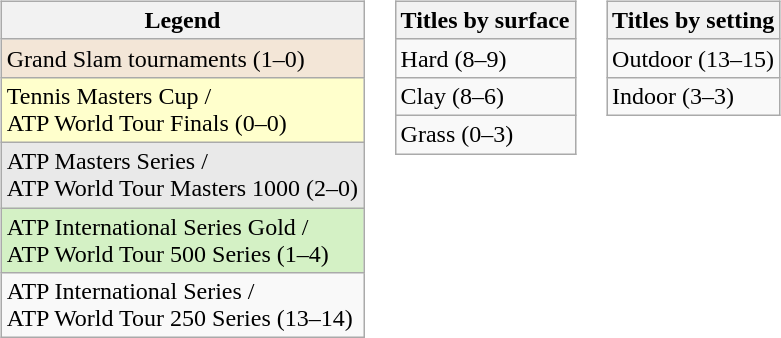<table>
<tr valign=top>
<td><br><table class="wikitable">
<tr>
<th>Legend</th>
</tr>
<tr style=background:#f3e6d7>
<td>Grand Slam tournaments (1–0)</td>
</tr>
<tr style=background:#ffffcc>
<td>Tennis Masters Cup / <br>ATP World Tour Finals (0–0)</td>
</tr>
<tr style=background:#e9e9e9>
<td>ATP Masters Series / <br>ATP World Tour Masters 1000 (2–0)</td>
</tr>
<tr style=background:#d4f1c5>
<td>ATP International Series Gold / <br>ATP World Tour 500 Series (1–4)</td>
</tr>
<tr>
<td>ATP International Series / <br>ATP World Tour 250 Series (13–14)</td>
</tr>
</table>
</td>
<td><br><table class="wikitable">
<tr>
<th>Titles by surface</th>
</tr>
<tr>
<td>Hard (8–9)</td>
</tr>
<tr>
<td>Clay (8–6)</td>
</tr>
<tr>
<td>Grass (0–3)</td>
</tr>
</table>
</td>
<td><br><table class="wikitable">
<tr>
<th>Titles by setting</th>
</tr>
<tr>
<td>Outdoor (13–15)</td>
</tr>
<tr>
<td>Indoor (3–3)</td>
</tr>
</table>
</td>
</tr>
</table>
